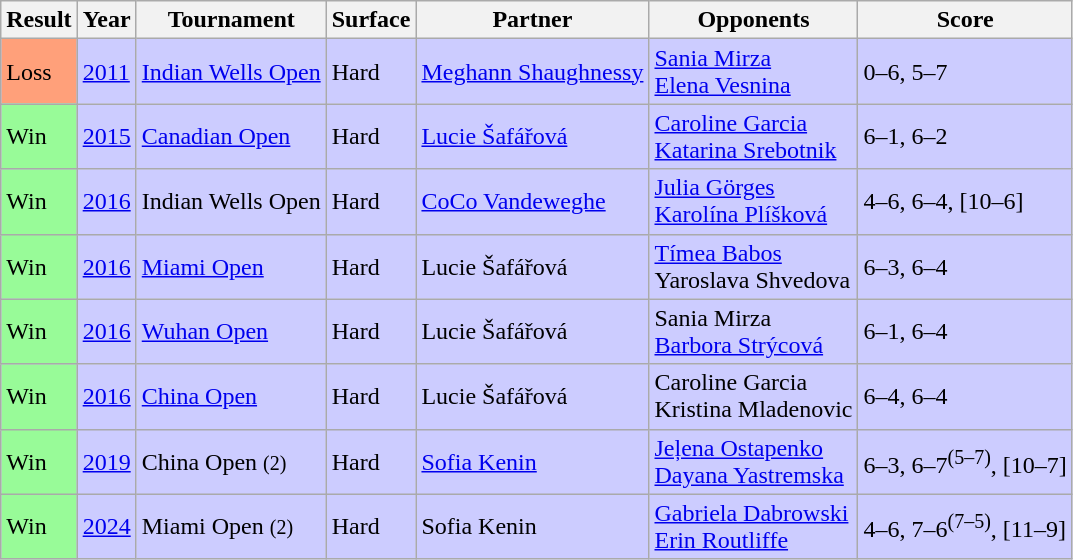<table class="sortable wikitable">
<tr>
<th>Result</th>
<th>Year</th>
<th>Tournament</th>
<th>Surface</th>
<th>Partner</th>
<th>Opponents</th>
<th class="unsortable">Score</th>
</tr>
<tr bgcolor=CCCCFF>
<td bgcolor=ffa07a>Loss</td>
<td><a href='#'>2011</a></td>
<td><a href='#'>Indian Wells Open</a></td>
<td>Hard</td>
<td> <a href='#'>Meghann Shaughnessy</a></td>
<td> <a href='#'>Sania Mirza</a> <br>  <a href='#'>Elena Vesnina</a></td>
<td>0–6, 5–7</td>
</tr>
<tr bgcolor=CCCCFF>
<td bgcolor=98FB98>Win</td>
<td><a href='#'>2015</a></td>
<td><a href='#'>Canadian Open</a></td>
<td>Hard</td>
<td> <a href='#'>Lucie Šafářová</a></td>
<td> <a href='#'>Caroline Garcia</a> <br>  <a href='#'>Katarina Srebotnik</a></td>
<td>6–1, 6–2</td>
</tr>
<tr bgcolor=CCCCFF>
<td bgcolor=98FB98>Win</td>
<td><a href='#'>2016</a></td>
<td>Indian Wells Open</td>
<td>Hard</td>
<td> <a href='#'>CoCo Vandeweghe</a></td>
<td> <a href='#'>Julia Görges</a> <br>  <a href='#'>Karolína Plíšková</a></td>
<td>4–6, 6–4, [10–6]</td>
</tr>
<tr bgcolor=CCCCFF>
<td bgcolor=98FB98>Win</td>
<td><a href='#'>2016</a></td>
<td><a href='#'>Miami Open</a></td>
<td>Hard</td>
<td> Lucie Šafářová</td>
<td> <a href='#'>Tímea Babos</a> <br>  Yaroslava Shvedova</td>
<td>6–3, 6–4</td>
</tr>
<tr bgcolor=CCCCFF>
<td bgcolor=98FB98>Win</td>
<td><a href='#'>2016</a></td>
<td><a href='#'>Wuhan Open</a></td>
<td>Hard</td>
<td> Lucie Šafářová</td>
<td> Sania Mirza <br>  <a href='#'>Barbora Strýcová</a></td>
<td>6–1, 6–4</td>
</tr>
<tr bgcolor=CCCCFF>
<td bgcolor=98FB98>Win</td>
<td><a href='#'>2016</a></td>
<td><a href='#'>China Open</a></td>
<td>Hard</td>
<td> Lucie Šafářová</td>
<td> Caroline Garcia <br>  Kristina Mladenovic</td>
<td>6–4, 6–4</td>
</tr>
<tr bgcolor=CCCCFF>
<td bgcolor=98FB98>Win</td>
<td><a href='#'>2019</a></td>
<td>China Open <small>(2)</small></td>
<td>Hard</td>
<td> <a href='#'>Sofia Kenin</a></td>
<td> <a href='#'>Jeļena Ostapenko</a> <br>  <a href='#'>Dayana Yastremska</a></td>
<td>6–3, 6–7<sup>(5–7)</sup>, [10–7]</td>
</tr>
<tr style="background:#CCCCFF">
<td style="background:#98fb98;">Win</td>
<td><a href='#'>2024</a></td>
<td>Miami Open <small>(2)</small></td>
<td>Hard</td>
<td> Sofia Kenin</td>
<td> <a href='#'>Gabriela Dabrowski</a> <br>  <a href='#'>Erin Routliffe</a></td>
<td>4–6, 7–6<sup>(7–5)</sup>, [11–9]</td>
</tr>
</table>
